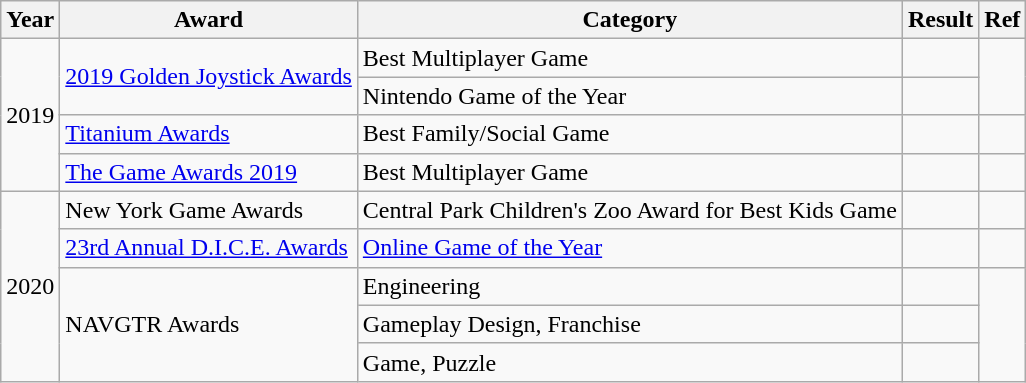<table class="wikitable sortable">
<tr>
<th>Year</th>
<th>Award</th>
<th>Category</th>
<th>Result</th>
<th>Ref</th>
</tr>
<tr>
<td style="text-align:center;" rowspan="4">2019</td>
<td rowspan="2"><a href='#'>2019 Golden Joystick Awards</a></td>
<td>Best Multiplayer Game</td>
<td></td>
<td rowspan="2" style="text-align:center;"></td>
</tr>
<tr>
<td>Nintendo Game of the Year</td>
<td></td>
</tr>
<tr>
<td><a href='#'>Titanium Awards</a></td>
<td>Best Family/Social Game</td>
<td></td>
<td style="text-align:center;"></td>
</tr>
<tr>
<td><a href='#'>The Game Awards 2019</a></td>
<td>Best Multiplayer Game</td>
<td></td>
<td style="text-align:center;"></td>
</tr>
<tr>
<td style="text-align:center;" rowspan="5">2020</td>
<td>New York Game Awards</td>
<td>Central Park Children's Zoo Award for Best Kids Game</td>
<td></td>
<td style="text-align:center;"></td>
</tr>
<tr>
<td><a href='#'>23rd Annual D.I.C.E. Awards</a></td>
<td><a href='#'>Online Game of the Year</a></td>
<td></td>
<td style="text-align:center;"></td>
</tr>
<tr>
<td rowspan="3">NAVGTR Awards</td>
<td>Engineering</td>
<td></td>
<td rowspan="3" style="text-align:center;"></td>
</tr>
<tr>
<td>Gameplay Design, Franchise</td>
<td></td>
</tr>
<tr>
<td>Game, Puzzle</td>
<td></td>
</tr>
</table>
